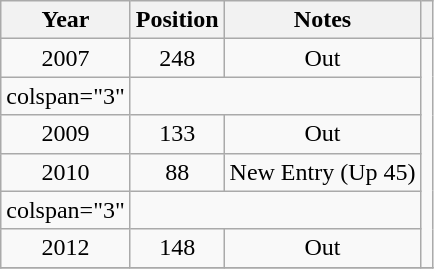<table class="wikitable plainrowheaders" style="text-align:center;">
<tr>
<th>Year</th>
<th>Position</th>
<th>Notes</th>
<th></th>
</tr>
<tr>
<td>2007</td>
<td>248</td>
<td>Out</td>
<td rowspan="6"></td>
</tr>
<tr>
<td>colspan="3" </td>
</tr>
<tr>
<td>2009</td>
<td>133</td>
<td>Out</td>
</tr>
<tr>
<td>2010</td>
<td>88</td>
<td>New Entry (Up 45)</td>
</tr>
<tr>
<td>colspan="3" </td>
</tr>
<tr>
<td>2012</td>
<td>148</td>
<td>Out</td>
</tr>
<tr>
</tr>
</table>
